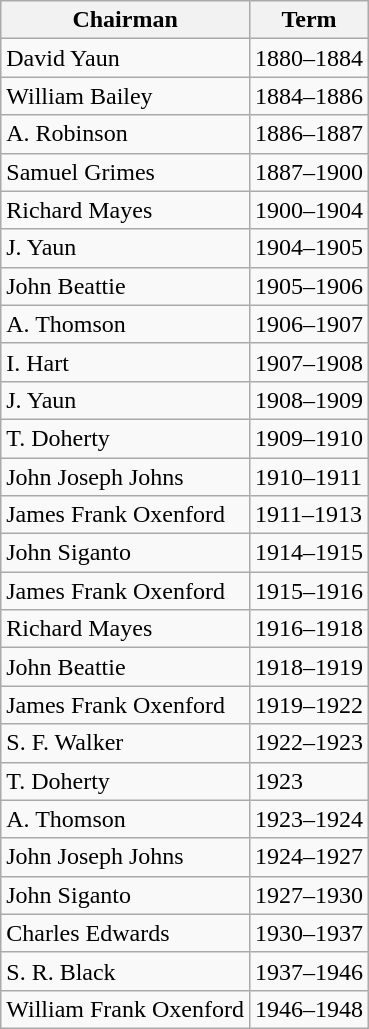<table class="wikitable">
<tr>
<th>Chairman</th>
<th>Term</th>
</tr>
<tr>
<td>David Yaun</td>
<td>1880–1884</td>
</tr>
<tr>
<td>William Bailey</td>
<td>1884–1886</td>
</tr>
<tr>
<td>A. Robinson</td>
<td>1886–1887</td>
</tr>
<tr>
<td>Samuel Grimes</td>
<td>1887–1900</td>
</tr>
<tr>
<td>Richard Mayes</td>
<td>1900–1904</td>
</tr>
<tr>
<td>J. Yaun</td>
<td>1904–1905</td>
</tr>
<tr>
<td>John Beattie</td>
<td>1905–1906</td>
</tr>
<tr>
<td>A. Thomson</td>
<td>1906–1907</td>
</tr>
<tr>
<td>I. Hart</td>
<td>1907–1908</td>
</tr>
<tr>
<td>J. Yaun</td>
<td>1908–1909</td>
</tr>
<tr>
<td>T. Doherty</td>
<td>1909–1910</td>
</tr>
<tr>
<td>John Joseph Johns</td>
<td>1910–1911</td>
</tr>
<tr>
<td>James Frank Oxenford</td>
<td>1911–1913</td>
</tr>
<tr>
<td>John Siganto</td>
<td>1914–1915</td>
</tr>
<tr>
<td>James Frank Oxenford</td>
<td>1915–1916</td>
</tr>
<tr>
<td>Richard Mayes</td>
<td>1916–1918</td>
</tr>
<tr>
<td>John Beattie</td>
<td>1918–1919</td>
</tr>
<tr>
<td>James Frank Oxenford</td>
<td>1919–1922</td>
</tr>
<tr>
<td>S. F. Walker</td>
<td>1922–1923</td>
</tr>
<tr>
<td>T. Doherty</td>
<td>1923</td>
</tr>
<tr>
<td>A. Thomson</td>
<td>1923–1924</td>
</tr>
<tr>
<td>John Joseph Johns</td>
<td>1924–1927</td>
</tr>
<tr>
<td>John Siganto</td>
<td>1927–1930</td>
</tr>
<tr>
<td>Charles Edwards</td>
<td>1930–1937</td>
</tr>
<tr>
<td>S. R. Black</td>
<td>1937–1946</td>
</tr>
<tr>
<td>William Frank Oxenford</td>
<td>1946–1948</td>
</tr>
</table>
